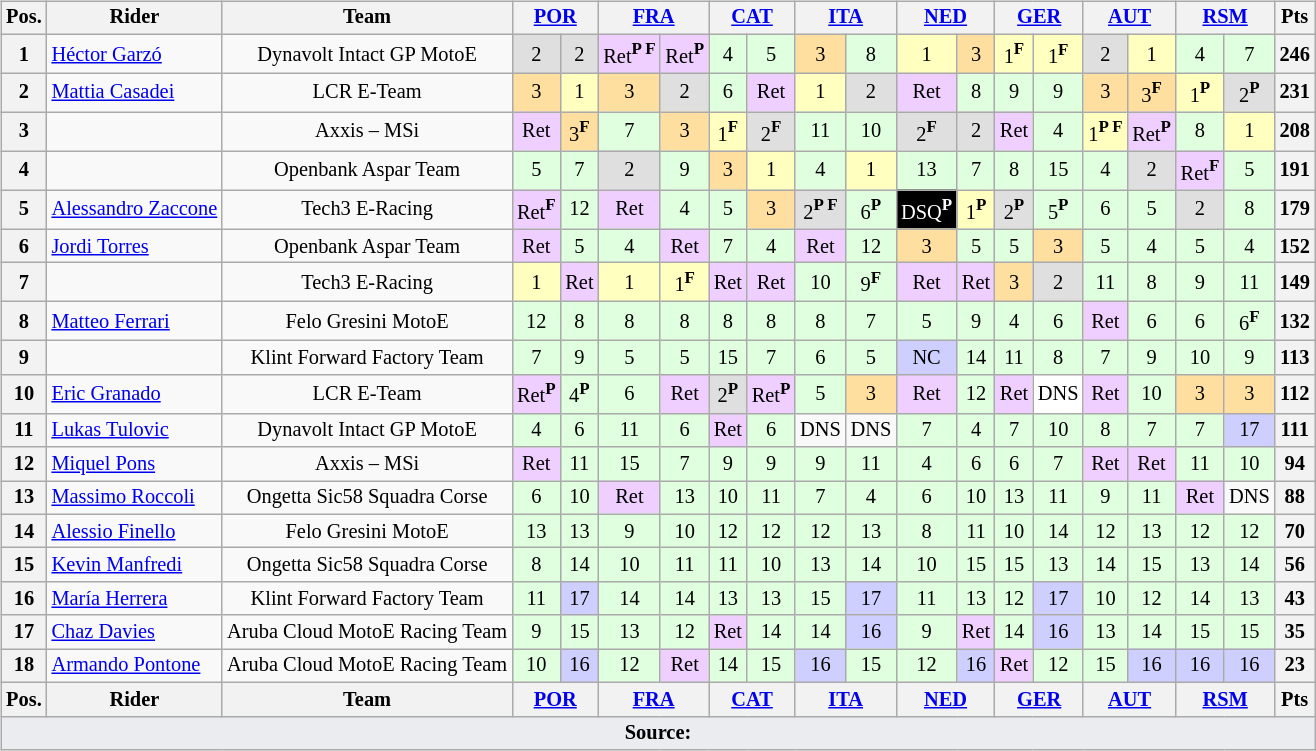<table>
<tr>
<td><br><table class="wikitable" style="font-size:85%; text-align:center;">
<tr>
<th>Pos.</th>
<th>Rider</th>
<th>Team</th>
<th colspan=2><a href='#'>POR</a><br></th>
<th colspan=2><a href='#'>FRA</a><br></th>
<th colspan=2><a href='#'>CAT</a><br></th>
<th colspan=2><a href='#'>ITA</a><br></th>
<th colspan=2><a href='#'>NED</a><br></th>
<th colspan=2><a href='#'>GER</a><br></th>
<th colspan=2><a href='#'>AUT</a><br></th>
<th colspan=2><a href='#'>RSM</a><br></th>
<th>Pts</th>
</tr>
<tr>
<th>1</th>
<td align="left"> <a href='#'>Héctor Garzó</a></td>
<td>Dynavolt Intact GP MotoE</td>
<td bgcolor="#dfdfdf">2</td>
<td bgcolor="#dfdfdf">2</td>
<td nowrap="" bgcolor="#efcfff">Ret<strong><sup>P F</sup></strong></td>
<td bgcolor="#efcfff">Ret<strong><sup>P</sup></strong></td>
<td bgcolor="#dfffdf">4</td>
<td bgcolor="#dfffdf">5</td>
<td bgcolor="#ffdf9f">3</td>
<td bgcolor="#dfffdf">8</td>
<td bgcolor="#ffffbf">1</td>
<td bgcolor="#ffdf9f">3</td>
<td bgcolor="#ffffbf">1<strong><sup>F</sup></strong></td>
<td bgcolor="#ffffbf">1<sup><strong>F</strong></sup></td>
<td bgcolor="#dfdfdf">2</td>
<td bgcolor="#ffffbf">1</td>
<td bgcolor="#dfffdf">4</td>
<td bgcolor="#dfffdf">7</td>
<th>246</th>
</tr>
<tr>
<th>2</th>
<td align="left"> <a href='#'>Mattia Casadei</a></td>
<td>LCR E-Team</td>
<td bgcolor="#ffdf9f">3</td>
<td bgcolor="#ffffbf">1</td>
<td bgcolor="#ffdf9f">3</td>
<td bgcolor="#dfdfdf">2</td>
<td bgcolor="#dfffdf">6</td>
<td bgcolor="#efcfff">Ret</td>
<td bgcolor="#ffffbf">1</td>
<td bgcolor="#dfdfdf">2</td>
<td bgcolor="#efcfff">Ret</td>
<td bgcolor="#dfffdf">8</td>
<td bgcolor="#dfffdf">9</td>
<td bgcolor="#dfffdf">9</td>
<td bgcolor="#ffdf9f">3</td>
<td bgcolor="#ffdf9f">3<strong><sup>F</sup></strong></td>
<td bgcolor="#ffffbf">1<strong><sup>P</sup></strong></td>
<td bgcolor="#dfdfdf">2<strong><sup>P</sup></strong></td>
<th>231</th>
</tr>
<tr>
<th>3</th>
<td align="left"> </td>
<td>Axxis – MSi</td>
<td bgcolor="#efcfff">Ret</td>
<td bgcolor="#ffdf9f">3<strong><sup>F</sup></strong></td>
<td bgcolor="#dfffdf">7</td>
<td bgcolor="#ffdf9f">3</td>
<td bgcolor="#ffffbf">1<strong><sup>F</sup></strong></td>
<td bgcolor="#dfdfdf">2<strong><sup>F</sup></strong></td>
<td bgcolor="#dfffdf">11</td>
<td bgcolor="#dfffdf">10</td>
<td bgcolor="#dfdfdf">2<strong><sup>F</sup></strong></td>
<td bgcolor="#dfdfdf">2</td>
<td bgcolor="#efcfff">Ret</td>
<td bgcolor="#dfffdf">4</td>
<td nowrap="" bgcolor="#ffffbf">1<strong><sup>P F</sup></strong></td>
<td bgcolor="#efcfff">Ret<strong><sup>P</sup></strong></td>
<td bgcolor="#dfffdf">8</td>
<td bgcolor="#ffffbf">1</td>
<th>208</th>
</tr>
<tr>
<th>4</th>
<td align="left"> </td>
<td>Openbank Aspar Team</td>
<td bgcolor="#dfffdf">5</td>
<td bgcolor="#dfffdf">7</td>
<td bgcolor="#dfdfdf">2</td>
<td bgcolor="#dfffdf">9</td>
<td bgcolor="#ffdf9f">3</td>
<td bgcolor="#ffffbf">1</td>
<td bgcolor="#dfffdf">4</td>
<td bgcolor="#ffffbf">1</td>
<td bgcolor="#dfffdf">13</td>
<td bgcolor="#dfffdf">7</td>
<td bgcolor="#dfffdf">8</td>
<td bgcolor="#dfffdf">15</td>
<td bgcolor="#dfffdf">4</td>
<td bgcolor="#dfdfdf">2</td>
<td bgcolor="#efcfff">Ret<strong><sup>F</sup></strong></td>
<td bgcolor="#dfffdf">5</td>
<th>191</th>
</tr>
<tr>
<th>5</th>
<td align="left" nowrap=""> <a href='#'>Alessandro Zaccone</a></td>
<td>Tech3 E-Racing</td>
<td bgcolor="#efcfff">Ret<strong><sup>F</sup></strong></td>
<td bgcolor="#dfffdf">12</td>
<td bgcolor="#efcfff">Ret</td>
<td bgcolor="#dfffdf">4</td>
<td bgcolor="#dfffdf">5</td>
<td bgcolor="#ffdf9f">3</td>
<td nowrap="" bgcolor="#dfdfdf">2<strong><sup>P F</sup></strong></td>
<td bgcolor="#dfffdf">6<strong><sup>P</sup></strong></td>
<td style="background:#000000; letter-spacing:0px; color:white">DSQ<strong><sup>P</sup></strong></td>
<td bgcolor="#ffffbf">1<strong><sup>P</sup></strong></td>
<td bgcolor="#dfdfdf">2<strong><sup>P</sup></strong></td>
<td bgcolor="#dfffdf">5<strong><sup>P</sup></strong></td>
<td bgcolor="#dfffdf">6</td>
<td bgcolor="#dfffdf">5</td>
<td bgcolor="#dfdfdf">2</td>
<td bgcolor="#dfffdf">8</td>
<th>179</th>
</tr>
<tr>
<th>6</th>
<td align="left"> <a href='#'>Jordi Torres</a></td>
<td>Openbank Aspar Team</td>
<td bgcolor="#efcfff">Ret</td>
<td bgcolor="#dfffdf">5</td>
<td bgcolor="#dfffdf">4</td>
<td bgcolor="#efcfff">Ret</td>
<td bgcolor="#dfffdf">7</td>
<td bgcolor="#dfffdf">4</td>
<td bgcolor="#efcfff">Ret</td>
<td bgcolor="#dfffdf">12</td>
<td bgcolor="#ffdf9f">3</td>
<td bgcolor="#dfffdf">5</td>
<td bgcolor="#dfffdf">5</td>
<td bgcolor="#ffdf9f">3</td>
<td bgcolor="#dfffdf">5</td>
<td bgcolor="#dfffdf">4</td>
<td bgcolor="#dfffdf">5</td>
<td bgcolor="#dfffdf">4</td>
<th>152</th>
</tr>
<tr>
<th>7</th>
<td align="left"> </td>
<td>Tech3 E-Racing</td>
<td bgcolor="#ffffbf">1</td>
<td bgcolor="#efcfff">Ret</td>
<td bgcolor="#ffffbf">1</td>
<td bgcolor="#ffffbf">1<strong><sup>F</sup></strong></td>
<td bgcolor="#efcfff">Ret</td>
<td bgcolor="#efcfff">Ret</td>
<td bgcolor="#dfffdf">10</td>
<td bgcolor="#dfffdf">9<strong><sup>F</sup></strong></td>
<td bgcolor="#efcfff">Ret</td>
<td bgcolor="#efcfff">Ret</td>
<td bgcolor="#ffdf9f">3</td>
<td bgcolor="#dfdfdf">2</td>
<td bgcolor="#dfffdf">11</td>
<td bgcolor="#dfffdf">8</td>
<td bgcolor="#dfffdf">9</td>
<td bgcolor="#dfffdf">11</td>
<th>149</th>
</tr>
<tr>
<th>8</th>
<td align="left"> <a href='#'>Matteo Ferrari</a></td>
<td>Felo Gresini MotoE</td>
<td bgcolor="#dfffdf">12</td>
<td bgcolor="#dfffdf">8</td>
<td bgcolor="#dfffdf">8</td>
<td bgcolor="#dfffdf">8</td>
<td bgcolor="#dfffdf">8</td>
<td bgcolor="#dfffdf">8</td>
<td bgcolor="#dfffdf">8</td>
<td bgcolor="#dfffdf">7</td>
<td bgcolor="#dfffdf">5</td>
<td bgcolor="#dfffdf">9</td>
<td bgcolor="#dfffdf">4</td>
<td bgcolor="#dfffdf">6</td>
<td bgcolor="#efcfff">Ret</td>
<td bgcolor="#dfffdf">6</td>
<td bgcolor="#dfffdf">6</td>
<td bgcolor="#dfffdf">6<strong><sup>F</sup></strong></td>
<th>132</th>
</tr>
<tr>
<th>9</th>
<td align="left"> </td>
<td>Klint Forward Factory Team</td>
<td bgcolor="#dfffdf">7</td>
<td bgcolor="#dfffdf">9</td>
<td bgcolor="#dfffdf">5</td>
<td bgcolor="#dfffdf">5</td>
<td bgcolor="#dfffdf">15</td>
<td bgcolor="#dfffdf">7</td>
<td bgcolor="#dfffdf">6</td>
<td bgcolor="#dfffdf">5</td>
<td bgcolor="#cfcfff">NC</td>
<td bgcolor="#dfffdf">14</td>
<td bgcolor="#dfffdf">11</td>
<td bgcolor="#dfffdf">8</td>
<td bgcolor="#dfffdf">7</td>
<td bgcolor="#dfffdf">9</td>
<td bgcolor="#dfffdf">10</td>
<td bgcolor="#dfffdf">9</td>
<th>113</th>
</tr>
<tr>
<th>10</th>
<td align="left"> <a href='#'>Eric Granado</a></td>
<td>LCR E-Team</td>
<td bgcolor="#efcfff">Ret<strong><sup>P</sup></strong></td>
<td bgcolor="#dfffdf">4<strong><sup>P</sup></strong></td>
<td bgcolor="#dfffdf">6</td>
<td bgcolor="#efcfff">Ret</td>
<td bgcolor="#dfdfdf">2<strong><sup>P</sup></strong></td>
<td bgcolor="#efcfff">Ret<strong><sup>P</sup></strong></td>
<td bgcolor="#dfffdf">5</td>
<td bgcolor="#ffdf9f">3</td>
<td bgcolor="#efcfff">Ret</td>
<td bgcolor="#dfffdf">12</td>
<td bgcolor="#efcfff">Ret</td>
<td bgcolor="#ffffff">DNS</td>
<td bgcolor="#efcfff">Ret</td>
<td bgcolor="#dfffdf">10</td>
<td bgcolor="#ffdf9f">3</td>
<td bgcolor="#ffdf9f">3</td>
<th>112</th>
</tr>
<tr>
<th>11</th>
<td align="left"> <a href='#'>Lukas Tulovic</a></td>
<td>Dynavolt Intact GP MotoE</td>
<td bgcolor="#dfffdf">4</td>
<td bgcolor="#dfffdf">6</td>
<td bgcolor="#dfffdf">11</td>
<td bgcolor="#dfffdf">6</td>
<td bgcolor="#efcfff">Ret</td>
<td bgcolor="#dfffdf">6</td>
<td>DNS</td>
<td>DNS</td>
<td bgcolor="#dfffdf">7</td>
<td bgcolor="#dfffdf">4</td>
<td bgcolor="#dfffdf">7</td>
<td bgcolor="#dfffdf">10</td>
<td bgcolor="#dfffdf">8</td>
<td bgcolor="#dfffdf">7</td>
<td bgcolor="#dfffdf">7</td>
<td bgcolor="#cfcfff">17</td>
<th>111</th>
</tr>
<tr>
<th>12</th>
<td align="left"> <a href='#'>Miquel Pons</a></td>
<td>Axxis – MSi</td>
<td bgcolor="#efcfff">Ret</td>
<td bgcolor="#dfffdf">11</td>
<td bgcolor="#dfffdf">15</td>
<td bgcolor="#dfffdf">7</td>
<td bgcolor="#dfffdf">9</td>
<td bgcolor="#dfffdf">9</td>
<td bgcolor="#dfffdf">9</td>
<td bgcolor="#dfffdf">11</td>
<td bgcolor="#dfffdf">4</td>
<td bgcolor="#dfffdf">6</td>
<td bgcolor="#dfffdf">6</td>
<td bgcolor="#dfffdf">7</td>
<td bgcolor="#efcfff">Ret</td>
<td bgcolor="#efcfff">Ret</td>
<td bgcolor="#dfffdf">11</td>
<td bgcolor="#dfffdf">10</td>
<th>94</th>
</tr>
<tr>
<th>13</th>
<td align="left"> <a href='#'>Massimo Roccoli</a></td>
<td>Ongetta Sic58 Squadra Corse</td>
<td bgcolor="#dfffdf">6</td>
<td bgcolor="#dfffdf">10</td>
<td bgcolor="#efcfff">Ret</td>
<td bgcolor="#dfffdf">13</td>
<td bgcolor="#dfffdf">10</td>
<td bgcolor="#dfffdf">11</td>
<td bgcolor="#dfffdf">7</td>
<td bgcolor="#dfffdf">4</td>
<td bgcolor="#dfffdf">6</td>
<td bgcolor="#dfffdf">10</td>
<td bgcolor="#dfffdf">13</td>
<td bgcolor="#dfffdf">11</td>
<td bgcolor="#dfffdf">9</td>
<td bgcolor="#dfffdf">11</td>
<td bgcolor="#efcfff">Ret</td>
<td>DNS</td>
<th>88</th>
</tr>
<tr>
<th>14</th>
<td align="left"> <a href='#'>Alessio Finello</a></td>
<td>Felo Gresini MotoE</td>
<td bgcolor="#dfffdf">13</td>
<td bgcolor="#dfffdf">13</td>
<td bgcolor="#dfffdf">9</td>
<td bgcolor="#dfffdf">10</td>
<td bgcolor="#dfffdf">12</td>
<td bgcolor="#dfffdf">12</td>
<td bgcolor="#dfffdf">12</td>
<td bgcolor="#dfffdf">13</td>
<td bgcolor="#dfffdf">8</td>
<td bgcolor="#dfffdf">11</td>
<td bgcolor="#dfffdf">10</td>
<td bgcolor="#dfffdf">14</td>
<td bgcolor="#dfffdf">12</td>
<td bgcolor="#dfffdf">13</td>
<td bgcolor="#dfffdf">12</td>
<td bgcolor="#dfffdf">12</td>
<th>70</th>
</tr>
<tr>
<th>15</th>
<td align="left"> <a href='#'>Kevin Manfredi</a></td>
<td>Ongetta Sic58 Squadra Corse</td>
<td bgcolor="#dfffdf">8</td>
<td bgcolor="#dfffdf">14</td>
<td bgcolor="#dfffdf">10</td>
<td bgcolor="#dfffdf">11</td>
<td bgcolor="#dfffdf">11</td>
<td bgcolor="#dfffdf">10</td>
<td bgcolor="#dfffdf">13</td>
<td bgcolor="#dfffdf">14</td>
<td bgcolor="#dfffdf">10</td>
<td bgcolor="#dfffdf">15</td>
<td bgcolor="#dfffdf">15</td>
<td bgcolor="#dfffdf">13</td>
<td bgcolor="#dfffdf">14</td>
<td bgcolor="#dfffdf">15</td>
<td bgcolor="#dfffdf">13</td>
<td bgcolor="#dfffdf">14</td>
<th>56</th>
</tr>
<tr>
<th>16</th>
<td align="left"> <a href='#'>María Herrera</a></td>
<td>Klint Forward Factory Team</td>
<td bgcolor="#dfffdf">11</td>
<td bgcolor="#cfcfff">17</td>
<td bgcolor="#dfffdf">14</td>
<td bgcolor="#dfffdf">14</td>
<td bgcolor="#dfffdf">13</td>
<td bgcolor="#dfffdf">13</td>
<td bgcolor="#dfffdf">15</td>
<td bgcolor="#cfcfff">17</td>
<td bgcolor="#dfffdf">11</td>
<td bgcolor="#dfffdf">13</td>
<td bgcolor="#dfffdf">12</td>
<td bgcolor="#cfcfff">17</td>
<td bgcolor="#dfffdf">10</td>
<td bgcolor="#dfffdf">12</td>
<td bgcolor="#dfffdf">14</td>
<td bgcolor="#dfffdf">13</td>
<th>43</th>
</tr>
<tr>
<th>17</th>
<td align="left"> <a href='#'>Chaz Davies</a></td>
<td nowrap="">Aruba Cloud MotoE Racing Team</td>
<td bgcolor="#dfffdf">9</td>
<td bgcolor="#dfffdf">15</td>
<td bgcolor="#dfffdf">13</td>
<td bgcolor="#dfffdf">12</td>
<td bgcolor="#efcfff">Ret</td>
<td bgcolor="#dfffdf">14</td>
<td bgcolor="#dfffdf">14</td>
<td bgcolor="#cfcfff">16</td>
<td bgcolor="#dfffdf">9</td>
<td bgcolor="#efcfff">Ret</td>
<td bgcolor="#dfffdf">14</td>
<td bgcolor="#cfcfff">16</td>
<td bgcolor="#dfffdf">13</td>
<td bgcolor="#dfffdf">14</td>
<td bgcolor="#dfffdf">15</td>
<td bgcolor="#dfffdf">15</td>
<th>35</th>
</tr>
<tr>
<th>18</th>
<td align="left"> <a href='#'>Armando Pontone</a></td>
<td>Aruba Cloud MotoE Racing Team</td>
<td bgcolor="#dfffdf">10</td>
<td bgcolor="#cfcfff">16</td>
<td bgcolor="#dfffdf">12</td>
<td bgcolor="#efcfff">Ret</td>
<td bgcolor="#dfffdf">14</td>
<td bgcolor="#dfffdf">15</td>
<td bgcolor="#cfcfff">16</td>
<td bgcolor="#dfffdf">15</td>
<td bgcolor="#dfffdf">12</td>
<td bgcolor="#cfcfff">16</td>
<td bgcolor="#efcfff">Ret</td>
<td bgcolor="#dfffdf">12</td>
<td bgcolor="#dfffdf">15</td>
<td bgcolor="#cfcfff">16</td>
<td bgcolor="#cfcfff">16</td>
<td bgcolor="#cfcfff">16</td>
<th>23</th>
</tr>
<tr>
<th>Pos.</th>
<th>Rider</th>
<th>Team</th>
<th colspan=2><a href='#'>POR</a><br></th>
<th colspan=2><a href='#'>FRA</a><br></th>
<th colspan=2><a href='#'>CAT</a><br></th>
<th colspan=2><a href='#'>ITA</a><br></th>
<th colspan=2><a href='#'>NED</a><br></th>
<th colspan=2><a href='#'>GER</a><br></th>
<th colspan=2><a href='#'>AUT</a><br></th>
<th colspan=2><a href='#'>RSM</a><br></th>
<th>Pts</th>
</tr>
<tr>
<td colspan="20" style="background-color:#EAECF0;text-align:center"><strong>Source:</strong></td>
</tr>
</table>
</td>
<td valign="top"><br></td>
</tr>
</table>
